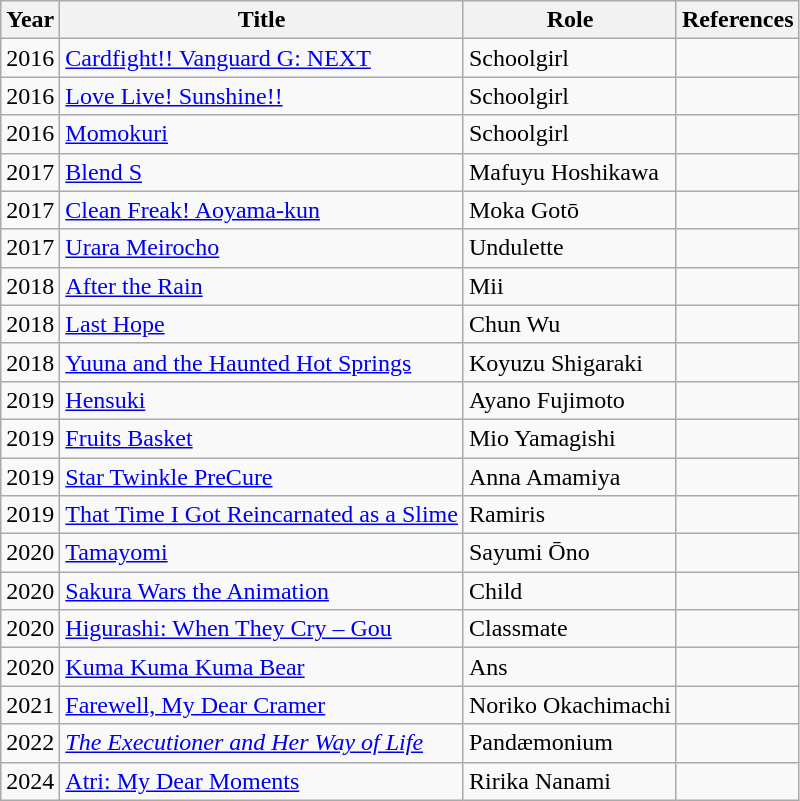<table class="wikitable">
<tr>
<th>Year</th>
<th>Title</th>
<th>Role</th>
<th>References</th>
</tr>
<tr>
<td>2016</td>
<td><a href='#'>Cardfight!! Vanguard G: NEXT</a></td>
<td>Schoolgirl</td>
<td></td>
</tr>
<tr>
<td>2016</td>
<td><a href='#'>Love Live! Sunshine!!</a></td>
<td>Schoolgirl</td>
<td></td>
</tr>
<tr>
<td>2016</td>
<td><a href='#'>Momokuri</a></td>
<td>Schoolgirl</td>
<td></td>
</tr>
<tr>
<td>2017</td>
<td><a href='#'>Blend S</a></td>
<td>Mafuyu Hoshikawa</td>
<td></td>
</tr>
<tr>
<td>2017</td>
<td><a href='#'>Clean Freak! Aoyama-kun</a></td>
<td>Moka Gotō</td>
<td></td>
</tr>
<tr>
<td>2017</td>
<td><a href='#'>Urara Meirocho</a></td>
<td>Undulette</td>
<td></td>
</tr>
<tr>
<td>2018</td>
<td><a href='#'>After the Rain</a></td>
<td>Mii</td>
<td></td>
</tr>
<tr>
<td>2018</td>
<td><a href='#'>Last Hope</a></td>
<td>Chun Wu</td>
<td></td>
</tr>
<tr>
<td>2018</td>
<td><a href='#'>Yuuna and the Haunted Hot Springs</a></td>
<td>Koyuzu Shigaraki</td>
<td></td>
</tr>
<tr>
<td>2019</td>
<td><a href='#'>Hensuki</a></td>
<td>Ayano Fujimoto</td>
<td></td>
</tr>
<tr>
<td>2019</td>
<td><a href='#'>Fruits Basket</a></td>
<td>Mio Yamagishi</td>
<td></td>
</tr>
<tr>
<td>2019</td>
<td><a href='#'>Star Twinkle PreCure</a></td>
<td>Anna Amamiya</td>
<td></td>
</tr>
<tr>
<td>2019</td>
<td><a href='#'>That Time I Got Reincarnated as a Slime</a></td>
<td>Ramiris</td>
<td></td>
</tr>
<tr>
<td>2020</td>
<td><a href='#'>Tamayomi</a></td>
<td>Sayumi Ōno</td>
<td></td>
</tr>
<tr>
<td>2020</td>
<td><a href='#'>Sakura Wars the Animation</a></td>
<td>Child</td>
<td></td>
</tr>
<tr>
<td>2020</td>
<td><a href='#'>Higurashi: When They Cry – Gou</a></td>
<td>Classmate</td>
<td></td>
</tr>
<tr>
<td>2020</td>
<td><a href='#'>Kuma Kuma Kuma Bear</a></td>
<td>Ans</td>
<td></td>
</tr>
<tr>
<td>2021</td>
<td><a href='#'>Farewell, My Dear Cramer</a></td>
<td>Noriko Okachimachi</td>
<td></td>
</tr>
<tr>
<td>2022</td>
<td><em><a href='#'>The Executioner and Her Way of Life</a></em></td>
<td>Pandæmonium</td>
<td></td>
</tr>
<tr>
<td>2024</td>
<td><a href='#'>Atri: My Dear Moments</a></td>
<td>Ririka Nanami</td>
<td></td>
</tr>
</table>
